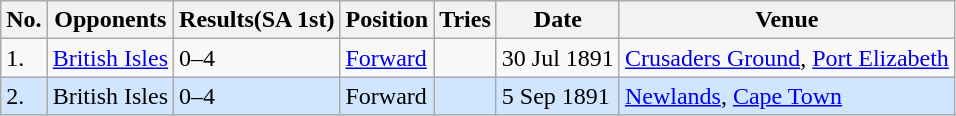<table class="wikitable">
<tr>
<th>No.</th>
<th>Opponents</th>
<th>Results(SA 1st)</th>
<th>Position</th>
<th>Tries</th>
<th>Date</th>
<th>Venue</th>
</tr>
<tr>
<td>1.</td>
<td> <a href='#'>British Isles</a></td>
<td>0–4</td>
<td><a href='#'>Forward</a></td>
<td></td>
<td>30 Jul 1891</td>
<td><a href='#'>Crusaders Ground</a>, <a href='#'>Port Elizabeth</a></td>
</tr>
<tr style="background: #D0E6FF;">
<td>2.</td>
<td> British Isles</td>
<td>0–4</td>
<td>Forward</td>
<td></td>
<td>5 Sep 1891</td>
<td><a href='#'>Newlands</a>, <a href='#'>Cape Town</a></td>
</tr>
</table>
